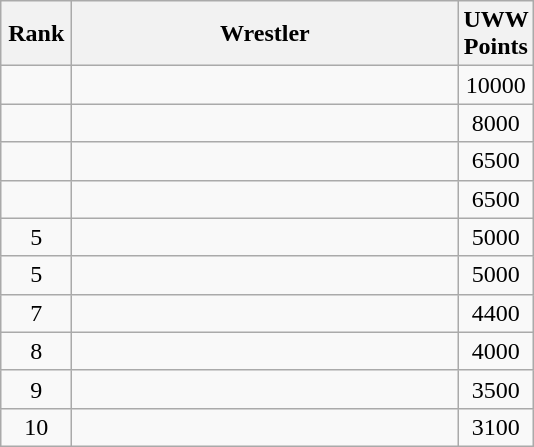<table class="wikitable" style="text-align: center;">
<tr>
<th width=40>Rank</th>
<th width=250>Wrestler</th>
<th width=40>UWW Points</th>
</tr>
<tr>
<td></td>
<td align="left"></td>
<td>10000</td>
</tr>
<tr>
<td></td>
<td align="left"></td>
<td>8000</td>
</tr>
<tr>
<td></td>
<td align="left"></td>
<td>6500</td>
</tr>
<tr>
<td></td>
<td align="left"></td>
<td>6500</td>
</tr>
<tr>
<td>5</td>
<td align="left"></td>
<td>5000</td>
</tr>
<tr>
<td>5</td>
<td align="left"></td>
<td>5000</td>
</tr>
<tr>
<td>7</td>
<td align="left"></td>
<td>4400</td>
</tr>
<tr>
<td>8</td>
<td align="left"></td>
<td>4000</td>
</tr>
<tr>
<td>9</td>
<td align="left"></td>
<td>3500</td>
</tr>
<tr>
<td>10</td>
<td align="left"></td>
<td>3100</td>
</tr>
</table>
